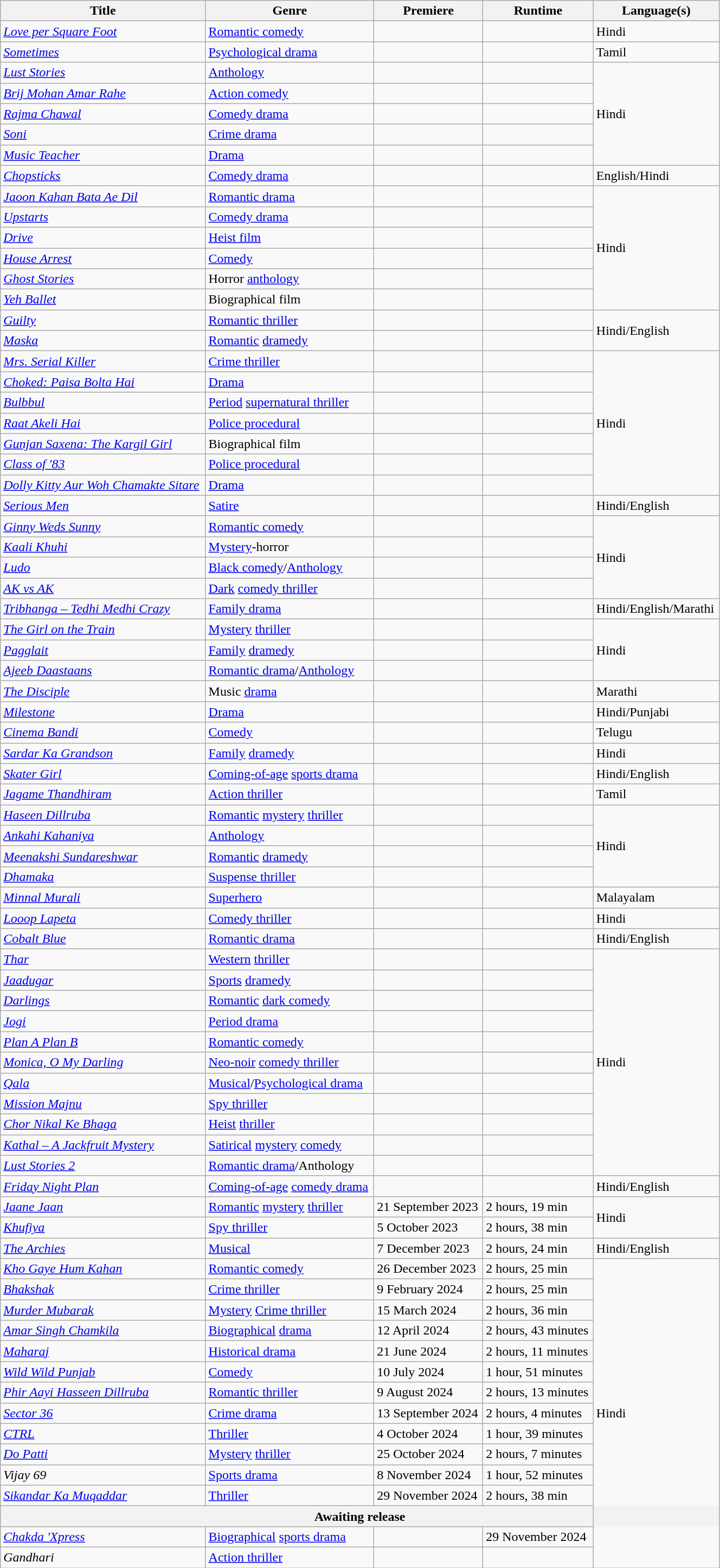<table class="wikitable sortable" style="width:70%">
<tr>
<th>Title</th>
<th>Genre</th>
<th>Premiere</th>
<th>Runtime</th>
<th>Language(s)</th>
</tr>
<tr>
<td><em><a href='#'>Love per Square Foot</a></em></td>
<td><a href='#'>Romantic comedy</a></td>
<td></td>
<td></td>
<td>Hindi</td>
</tr>
<tr>
<td><em><a href='#'>Sometimes</a></em></td>
<td><a href='#'>Psychological drama</a></td>
<td></td>
<td></td>
<td>Tamil</td>
</tr>
<tr>
<td><em><a href='#'>Lust Stories</a></em></td>
<td><a href='#'>Anthology</a></td>
<td></td>
<td></td>
<td rowspan="5">Hindi</td>
</tr>
<tr>
<td><em><a href='#'>Brij Mohan Amar Rahe</a></em></td>
<td><a href='#'>Action comedy</a></td>
<td></td>
<td></td>
</tr>
<tr>
<td><em><a href='#'>Rajma Chawal</a></em></td>
<td><a href='#'>Comedy drama</a></td>
<td></td>
<td></td>
</tr>
<tr>
<td><em><a href='#'>Soni</a></em></td>
<td><a href='#'>Crime drama</a></td>
<td></td>
<td></td>
</tr>
<tr>
<td><em><a href='#'>Music Teacher</a></em></td>
<td><a href='#'>Drama</a></td>
<td></td>
<td></td>
</tr>
<tr>
<td><em><a href='#'>Chopsticks</a></em></td>
<td><a href='#'>Comedy drama</a></td>
<td></td>
<td></td>
<td>English/Hindi</td>
</tr>
<tr>
<td><em><a href='#'>Jaoon Kahan Bata Ae Dil</a></em></td>
<td><a href='#'>Romantic drama</a></td>
<td></td>
<td></td>
<td rowspan="6">Hindi</td>
</tr>
<tr>
<td><em><a href='#'>Upstarts</a></em></td>
<td><a href='#'>Comedy drama</a></td>
<td></td>
<td></td>
</tr>
<tr>
<td><em><a href='#'>Drive</a></em></td>
<td><a href='#'>Heist film</a></td>
<td></td>
<td></td>
</tr>
<tr>
<td><em><a href='#'>House Arrest</a></em></td>
<td><a href='#'>Comedy</a></td>
<td></td>
<td></td>
</tr>
<tr>
<td><em><a href='#'>Ghost Stories</a></em></td>
<td>Horror <a href='#'>anthology</a></td>
<td></td>
<td></td>
</tr>
<tr>
<td><em><a href='#'>Yeh Ballet</a></em></td>
<td>Biographical film</td>
<td></td>
<td></td>
</tr>
<tr>
<td><em><a href='#'>Guilty</a></em></td>
<td><a href='#'>Romantic thriller</a></td>
<td></td>
<td></td>
<td rowspan="2">Hindi/English</td>
</tr>
<tr>
<td><em><a href='#'>Maska</a></em></td>
<td><a href='#'>Romantic</a> <a href='#'>dramedy</a></td>
<td></td>
<td></td>
</tr>
<tr>
<td><em><a href='#'>Mrs. Serial Killer</a></em></td>
<td><a href='#'>Crime thriller</a></td>
<td></td>
<td></td>
<td rowspan="7">Hindi</td>
</tr>
<tr>
<td><em><a href='#'>Choked: Paisa Bolta Hai</a></em></td>
<td><a href='#'>Drama</a></td>
<td></td>
<td></td>
</tr>
<tr>
<td><em><a href='#'>Bulbbul</a></em></td>
<td><a href='#'>Period</a> <a href='#'>supernatural thriller</a></td>
<td></td>
<td></td>
</tr>
<tr>
<td><em><a href='#'>Raat Akeli Hai</a></em></td>
<td><a href='#'>Police procedural</a></td>
<td></td>
<td></td>
</tr>
<tr>
<td><em><a href='#'>Gunjan Saxena: The Kargil Girl</a></em></td>
<td>Biographical film</td>
<td></td>
<td></td>
</tr>
<tr>
<td><em><a href='#'>Class of '83</a></em></td>
<td><a href='#'>Police procedural</a></td>
<td></td>
<td></td>
</tr>
<tr>
<td><em><a href='#'>Dolly Kitty Aur Woh Chamakte Sitare</a></em></td>
<td><a href='#'>Drama</a></td>
<td></td>
<td></td>
</tr>
<tr>
<td><em><a href='#'>Serious Men</a></em></td>
<td><a href='#'>Satire</a></td>
<td></td>
<td></td>
<td>Hindi/English</td>
</tr>
<tr>
<td><em><a href='#'>Ginny Weds Sunny</a></em></td>
<td><a href='#'>Romantic comedy</a></td>
<td></td>
<td></td>
<td rowspan="4">Hindi</td>
</tr>
<tr>
<td><em><a href='#'>Kaali Khuhi</a></em></td>
<td><a href='#'>Mystery</a>-horror</td>
<td></td>
<td></td>
</tr>
<tr>
<td><em><a href='#'>Ludo</a></em></td>
<td><a href='#'>Black comedy</a>/<a href='#'>Anthology</a></td>
<td></td>
<td></td>
</tr>
<tr>
<td><em><a href='#'>AK vs AK</a></em></td>
<td><a href='#'>Dark</a> <a href='#'>comedy thriller</a></td>
<td></td>
<td></td>
</tr>
<tr>
<td><em><a href='#'>Tribhanga – Tedhi Medhi Crazy</a></em></td>
<td><a href='#'>Family drama</a></td>
<td></td>
<td></td>
<td>Hindi/English/Marathi</td>
</tr>
<tr>
<td><em><a href='#'>The Girl on the Train</a></em></td>
<td><a href='#'>Mystery</a> <a href='#'>thriller</a></td>
<td></td>
<td></td>
<td rowspan="3">Hindi</td>
</tr>
<tr>
<td><em><a href='#'>Pagglait</a></em></td>
<td><a href='#'>Family</a> <a href='#'>dramedy</a></td>
<td></td>
<td></td>
</tr>
<tr>
<td><em><a href='#'>Ajeeb Daastaans</a></em></td>
<td><a href='#'>Romantic drama</a>/<a href='#'>Anthology</a></td>
<td></td>
<td></td>
</tr>
<tr>
<td><em><a href='#'>The Disciple</a></em></td>
<td>Music <a href='#'>drama</a></td>
<td></td>
<td></td>
<td>Marathi</td>
</tr>
<tr>
<td><em><a href='#'>Milestone</a></em></td>
<td><a href='#'>Drama</a></td>
<td></td>
<td></td>
<td>Hindi/Punjabi</td>
</tr>
<tr>
<td><em><a href='#'>Cinema Bandi</a></em></td>
<td><a href='#'>Comedy</a></td>
<td></td>
<td></td>
<td>Telugu</td>
</tr>
<tr>
<td><em><a href='#'>Sardar Ka Grandson</a></em></td>
<td><a href='#'>Family</a> <a href='#'>dramedy</a></td>
<td></td>
<td></td>
<td>Hindi</td>
</tr>
<tr>
<td><em><a href='#'>Skater Girl</a></em></td>
<td><a href='#'>Coming-of-age</a> <a href='#'>sports drama</a></td>
<td></td>
<td></td>
<td>Hindi/English</td>
</tr>
<tr>
<td><em><a href='#'>Jagame Thandhiram</a></em></td>
<td><a href='#'>Action thriller</a></td>
<td></td>
<td></td>
<td>Tamil</td>
</tr>
<tr>
<td><em><a href='#'>Haseen Dillruba</a></em></td>
<td><a href='#'>Romantic</a> <a href='#'>mystery</a> <a href='#'>thriller</a></td>
<td></td>
<td></td>
<td rowspan="4">Hindi</td>
</tr>
<tr>
<td><em><a href='#'>Ankahi Kahaniya</a></em></td>
<td><a href='#'>Anthology</a></td>
<td></td>
<td></td>
</tr>
<tr>
<td><em><a href='#'>Meenakshi Sundareshwar</a></em></td>
<td><a href='#'>Romantic</a> <a href='#'>dramedy</a></td>
<td></td>
<td></td>
</tr>
<tr>
<td><em><a href='#'>Dhamaka</a></em></td>
<td><a href='#'>Suspense thriller</a></td>
<td></td>
<td></td>
</tr>
<tr>
<td><em><a href='#'>Minnal Murali</a></em></td>
<td><a href='#'>Superhero</a></td>
<td></td>
<td></td>
<td>Malayalam</td>
</tr>
<tr>
<td><em><a href='#'>Looop Lapeta</a></em></td>
<td><a href='#'>Comedy thriller</a></td>
<td></td>
<td></td>
<td>Hindi</td>
</tr>
<tr>
<td><em><a href='#'>Cobalt Blue</a></em></td>
<td><a href='#'>Romantic drama</a></td>
<td></td>
<td></td>
<td>Hindi/English</td>
</tr>
<tr>
<td><em><a href='#'>Thar</a></em></td>
<td><a href='#'>Western</a> <a href='#'>thriller</a></td>
<td></td>
<td></td>
<td rowspan="11">Hindi</td>
</tr>
<tr>
<td><em><a href='#'>Jaadugar</a></em></td>
<td><a href='#'>Sports</a> <a href='#'>dramedy</a></td>
<td></td>
<td></td>
</tr>
<tr>
<td><em><a href='#'>Darlings</a></em></td>
<td><a href='#'>Romantic</a> <a href='#'>dark comedy</a></td>
<td></td>
<td></td>
</tr>
<tr>
<td><em><a href='#'>Jogi</a></em></td>
<td><a href='#'>Period drama</a></td>
<td></td>
<td></td>
</tr>
<tr>
<td><em><a href='#'>Plan A Plan B</a></em></td>
<td><a href='#'>Romantic comedy</a></td>
<td></td>
<td></td>
</tr>
<tr>
<td><em><a href='#'>Monica, O My Darling</a></em></td>
<td><a href='#'>Neo-noir</a> <a href='#'>comedy thriller</a></td>
<td></td>
<td></td>
</tr>
<tr>
<td><em><a href='#'>Qala</a></em></td>
<td><a href='#'>Musical</a>/<a href='#'>Psychological drama</a></td>
<td></td>
<td></td>
</tr>
<tr>
<td><em><a href='#'>Mission Majnu</a></em></td>
<td><a href='#'>Spy thriller</a></td>
<td></td>
<td></td>
</tr>
<tr>
<td><em><a href='#'>Chor Nikal Ke Bhaga</a></em></td>
<td><a href='#'>Heist</a> <a href='#'>thriller</a></td>
<td></td>
<td></td>
</tr>
<tr>
<td><em><a href='#'>Kathal – A Jackfruit Mystery</a></em></td>
<td><a href='#'>Satirical</a> <a href='#'>mystery</a> <a href='#'>comedy</a></td>
<td></td>
<td></td>
</tr>
<tr>
<td><em><a href='#'>Lust Stories 2</a></em></td>
<td><a href='#'>Romantic drama</a>/Anthology</td>
<td></td>
<td></td>
</tr>
<tr>
<td><em><a href='#'>Friday Night Plan</a></em></td>
<td><a href='#'>Coming-of-age</a> <a href='#'>comedy drama</a></td>
<td></td>
<td></td>
<td>Hindi/English</td>
</tr>
<tr>
<td><em><a href='#'>Jaane Jaan</a></em></td>
<td><a href='#'>Romantic</a> <a href='#'>mystery</a> <a href='#'>thriller</a></td>
<td>21 September 2023</td>
<td>2 hours, 19 min</td>
<td rowspan="2">Hindi</td>
</tr>
<tr>
<td><em><a href='#'>Khufiya</a></em></td>
<td><a href='#'>Spy thriller</a></td>
<td>5 October 2023</td>
<td>2 hours, 38 min</td>
</tr>
<tr>
<td><em><a href='#'>The Archies</a></em></td>
<td><a href='#'>Musical</a></td>
<td>7 December 2023</td>
<td>2 hours, 24 min</td>
<td>Hindi/English</td>
</tr>
<tr>
<td><em><a href='#'>Kho Gaye Hum Kahan</a></em></td>
<td><a href='#'>Romantic comedy</a></td>
<td>26 December 2023</td>
<td>2 hours, 25 min</td>
<td rowspan="111">Hindi</td>
</tr>
<tr>
<td><em><a href='#'>Bhakshak</a></em></td>
<td><a href='#'>Crime thriller</a></td>
<td>9 February 2024</td>
<td>2 hours, 25 min</td>
</tr>
<tr>
<td><em><a href='#'>Murder Mubarak</a></em></td>
<td><a href='#'>Mystery</a> <a href='#'>Crime thriller</a></td>
<td>15 March 2024</td>
<td>2 hours, 36 min</td>
</tr>
<tr>
<td><em><a href='#'>Amar Singh Chamkila</a></em></td>
<td><a href='#'>Biographical</a> <a href='#'>drama</a></td>
<td>12 April 2024</td>
<td>2 hours, 43 minutes</td>
</tr>
<tr>
<td><em><a href='#'>Maharaj</a></em></td>
<td><a href='#'>Historical drama</a></td>
<td>21 June 2024</td>
<td>2 hours, 11 minutes</td>
</tr>
<tr>
<td><em><a href='#'>Wild Wild Punjab</a></em></td>
<td><a href='#'>Comedy</a></td>
<td>10 July 2024</td>
<td>1 hour, 51 minutes</td>
</tr>
<tr>
<td><em><a href='#'>Phir Aayi Hasseen Dillruba</a></em></td>
<td><a href='#'>Romantic thriller</a></td>
<td>9 August 2024</td>
<td>2 hours, 13 minutes</td>
</tr>
<tr>
<td><em><a href='#'>Sector 36</a></em></td>
<td><a href='#'>Crime drama</a></td>
<td>13 September 2024</td>
<td>2 hours, 4 minutes</td>
</tr>
<tr>
<td><em><a href='#'>CTRL</a></em></td>
<td><a href='#'>Thriller</a></td>
<td>4 October 2024</td>
<td>1 hour, 39 minutes</td>
</tr>
<tr>
<td><em><a href='#'>Do Patti</a></em></td>
<td><a href='#'>Mystery</a> <a href='#'>thriller</a></td>
<td>25 October 2024</td>
<td>2 hours, 7 minutes</td>
</tr>
<tr>
<td><em>Vijay 69</em></td>
<td><a href='#'>Sports drama</a></td>
<td>8 November 2024</td>
<td>1 hour, 52 minutes</td>
</tr>
<tr>
<td><em><a href='#'>Sikandar Ka Muqaddar</a></em></td>
<td><a href='#'>Thriller</a></td>
<td>29 November 2024</td>
<td>2 hours, 38 min</td>
</tr>
<tr>
<th colspan="5">Awaiting release</th>
</tr>
<tr>
<td><em><a href='#'>Chakda 'Xpress</a></em></td>
<td><a href='#'>Biographical</a> <a href='#'>sports drama</a></td>
<td></td>
<td>29 November 2024</td>
</tr>
<tr>
<td><em>Gandhari</em></td>
<td><a href='#'>Action thriller</a></td>
<td></td>
<td></td>
</tr>
</table>
